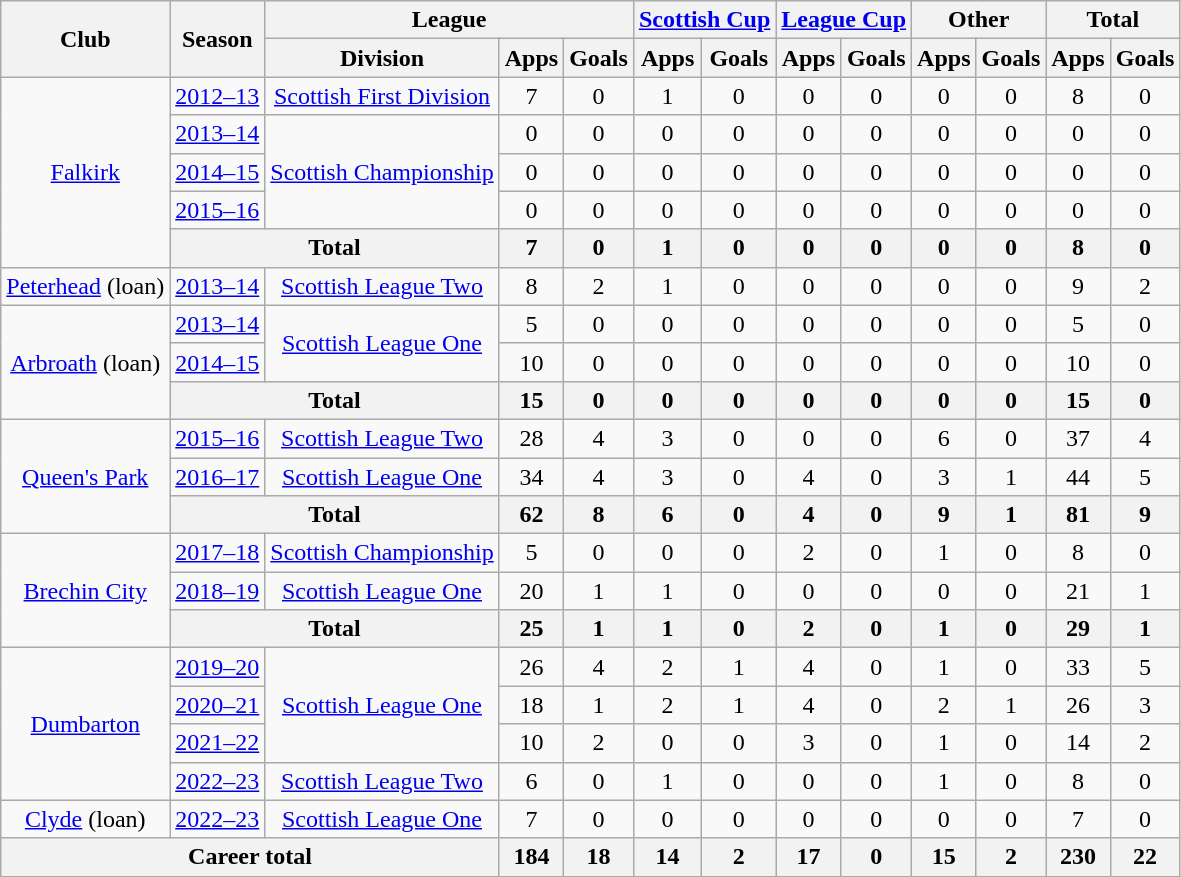<table class="wikitable" style="text-align: center">
<tr>
<th rowspan="2">Club</th>
<th rowspan="2">Season</th>
<th colspan="3">League</th>
<th colspan="2"><a href='#'>Scottish Cup</a></th>
<th colspan="2"><a href='#'>League Cup</a></th>
<th colspan="2">Other</th>
<th colspan="2">Total</th>
</tr>
<tr>
<th>Division</th>
<th>Apps</th>
<th>Goals</th>
<th>Apps</th>
<th>Goals</th>
<th>Apps</th>
<th>Goals</th>
<th>Apps</th>
<th>Goals</th>
<th>Apps</th>
<th>Goals</th>
</tr>
<tr>
<td rowspan="5"><a href='#'>Falkirk</a></td>
<td><a href='#'>2012–13</a></td>
<td><a href='#'>Scottish First Division</a></td>
<td>7</td>
<td>0</td>
<td>1</td>
<td>0</td>
<td>0</td>
<td>0</td>
<td>0</td>
<td>0</td>
<td>8</td>
<td>0</td>
</tr>
<tr>
<td><a href='#'>2013–14</a></td>
<td rowspan="3"><a href='#'>Scottish Championship</a></td>
<td>0</td>
<td>0</td>
<td>0</td>
<td>0</td>
<td>0</td>
<td>0</td>
<td>0</td>
<td>0</td>
<td>0</td>
<td>0</td>
</tr>
<tr>
<td><a href='#'>2014–15</a></td>
<td>0</td>
<td>0</td>
<td>0</td>
<td>0</td>
<td>0</td>
<td>0</td>
<td>0</td>
<td>0</td>
<td>0</td>
<td>0</td>
</tr>
<tr>
<td><a href='#'>2015–16</a></td>
<td>0</td>
<td>0</td>
<td>0</td>
<td>0</td>
<td>0</td>
<td>0</td>
<td>0</td>
<td>0</td>
<td>0</td>
<td>0</td>
</tr>
<tr>
<th colspan="2">Total</th>
<th>7</th>
<th>0</th>
<th>1</th>
<th>0</th>
<th>0</th>
<th>0</th>
<th>0</th>
<th>0</th>
<th>8</th>
<th>0</th>
</tr>
<tr>
<td><a href='#'>Peterhead</a> (loan)</td>
<td><a href='#'>2013–14</a></td>
<td><a href='#'>Scottish League Two</a></td>
<td>8</td>
<td>2</td>
<td>1</td>
<td>0</td>
<td>0</td>
<td>0</td>
<td>0</td>
<td>0</td>
<td>9</td>
<td>2</td>
</tr>
<tr>
<td rowspan="3"><a href='#'>Arbroath</a> (loan)</td>
<td><a href='#'>2013–14</a></td>
<td rowspan="2"><a href='#'>Scottish League One</a></td>
<td>5</td>
<td>0</td>
<td>0</td>
<td>0</td>
<td>0</td>
<td>0</td>
<td>0</td>
<td>0</td>
<td>5</td>
<td>0</td>
</tr>
<tr>
<td><a href='#'>2014–15</a></td>
<td>10</td>
<td>0</td>
<td>0</td>
<td>0</td>
<td>0</td>
<td>0</td>
<td>0</td>
<td>0</td>
<td>10</td>
<td>0</td>
</tr>
<tr>
<th colspan="2">Total</th>
<th>15</th>
<th>0</th>
<th>0</th>
<th>0</th>
<th>0</th>
<th>0</th>
<th>0</th>
<th>0</th>
<th>15</th>
<th>0</th>
</tr>
<tr>
<td rowspan="3"><a href='#'>Queen's Park</a></td>
<td><a href='#'>2015–16</a></td>
<td><a href='#'>Scottish League Two</a></td>
<td>28</td>
<td>4</td>
<td>3</td>
<td>0</td>
<td>0</td>
<td>0</td>
<td>6</td>
<td>0</td>
<td>37</td>
<td>4</td>
</tr>
<tr>
<td><a href='#'>2016–17</a></td>
<td><a href='#'>Scottish League One</a></td>
<td>34</td>
<td>4</td>
<td>3</td>
<td>0</td>
<td>4</td>
<td>0</td>
<td>3</td>
<td>1</td>
<td>44</td>
<td>5</td>
</tr>
<tr>
<th colspan="2">Total</th>
<th>62</th>
<th>8</th>
<th>6</th>
<th>0</th>
<th>4</th>
<th>0</th>
<th>9</th>
<th>1</th>
<th>81</th>
<th>9</th>
</tr>
<tr>
<td rowspan="3"><a href='#'>Brechin City</a></td>
<td><a href='#'>2017–18</a></td>
<td><a href='#'>Scottish Championship</a></td>
<td>5</td>
<td>0</td>
<td>0</td>
<td>0</td>
<td>2</td>
<td>0</td>
<td>1</td>
<td>0</td>
<td>8</td>
<td>0</td>
</tr>
<tr>
<td><a href='#'>2018–19</a></td>
<td><a href='#'>Scottish League One</a></td>
<td>20</td>
<td>1</td>
<td>1</td>
<td>0</td>
<td>0</td>
<td>0</td>
<td>0</td>
<td>0</td>
<td>21</td>
<td>1</td>
</tr>
<tr>
<th colspan="2">Total</th>
<th>25</th>
<th>1</th>
<th>1</th>
<th>0</th>
<th>2</th>
<th>0</th>
<th>1</th>
<th>0</th>
<th>29</th>
<th>1</th>
</tr>
<tr>
<td rowspan="4"><a href='#'>Dumbarton</a></td>
<td><a href='#'>2019–20</a></td>
<td rowspan=3><a href='#'>Scottish League One</a></td>
<td>26</td>
<td>4</td>
<td>2</td>
<td>1</td>
<td>4</td>
<td>0</td>
<td>1</td>
<td>0</td>
<td>33</td>
<td>5</td>
</tr>
<tr>
<td><a href='#'>2020–21</a></td>
<td>18</td>
<td>1</td>
<td>2</td>
<td>1</td>
<td>4</td>
<td>0</td>
<td>2</td>
<td>1</td>
<td>26</td>
<td>3</td>
</tr>
<tr>
<td><a href='#'>2021–22</a></td>
<td>10</td>
<td>2</td>
<td>0</td>
<td>0</td>
<td>3</td>
<td>0</td>
<td>1</td>
<td>0</td>
<td>14</td>
<td>2</td>
</tr>
<tr>
<td><a href='#'>2022–23</a></td>
<td><a href='#'>Scottish League Two</a></td>
<td>6</td>
<td>0</td>
<td>1</td>
<td>0</td>
<td>0</td>
<td>0</td>
<td>1</td>
<td>0</td>
<td>8</td>
<td>0</td>
</tr>
<tr>
<td><a href='#'>Clyde</a> (loan)</td>
<td><a href='#'>2022–23</a></td>
<td><a href='#'>Scottish League One</a></td>
<td>7</td>
<td>0</td>
<td>0</td>
<td>0</td>
<td>0</td>
<td>0</td>
<td>0</td>
<td>0</td>
<td>7</td>
<td>0</td>
</tr>
<tr>
<th colspan="3">Career total</th>
<th>184</th>
<th>18</th>
<th>14</th>
<th>2</th>
<th>17</th>
<th>0</th>
<th>15</th>
<th>2</th>
<th>230</th>
<th>22</th>
</tr>
</table>
